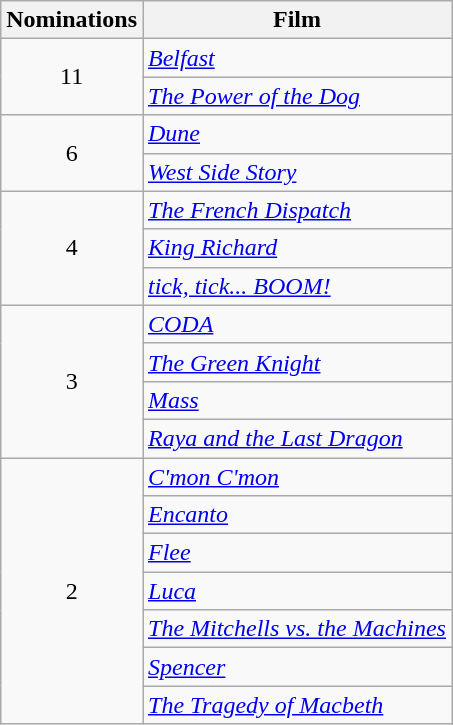<table class="wikitable">
<tr>
<th>Nominations</th>
<th>Film</th>
</tr>
<tr>
<td rowspan="2" style="text-align:center;">11</td>
<td><em><a href='#'>Belfast</a></em></td>
</tr>
<tr>
<td><em><a href='#'>The Power of the Dog</a></em></td>
</tr>
<tr>
<td rowspan="2" style="text-align:center;">6</td>
<td><em><a href='#'>Dune</a></em></td>
</tr>
<tr>
<td><em><a href='#'>West Side Story</a></em></td>
</tr>
<tr>
<td rowspan="3" style="text-align:center;">4</td>
<td><em><a href='#'>The French Dispatch</a></em></td>
</tr>
<tr>
<td><em><a href='#'>King Richard</a></em></td>
</tr>
<tr>
<td><em><a href='#'>tick, tick... BOOM!</a></em></td>
</tr>
<tr>
<td rowspan="4" style="text-align:center;">3</td>
<td><em><a href='#'>CODA</a></em></td>
</tr>
<tr>
<td><em><a href='#'>The Green Knight</a></em></td>
</tr>
<tr>
<td><em><a href='#'>Mass</a></em></td>
</tr>
<tr>
<td><em><a href='#'>Raya and the Last Dragon</a></em></td>
</tr>
<tr>
<td rowspan="7" style="text-align:center;">2</td>
<td><em><a href='#'>C'mon C'mon</a></em></td>
</tr>
<tr>
<td><em><a href='#'>Encanto</a></em></td>
</tr>
<tr>
<td><em><a href='#'>Flee</a></em></td>
</tr>
<tr>
<td><em><a href='#'>Luca</a></em></td>
</tr>
<tr>
<td><em><a href='#'>The Mitchells vs. the Machines</a></em></td>
</tr>
<tr>
<td><em><a href='#'>Spencer</a></em></td>
</tr>
<tr>
<td><em><a href='#'>The Tragedy of Macbeth</a></em></td>
</tr>
</table>
